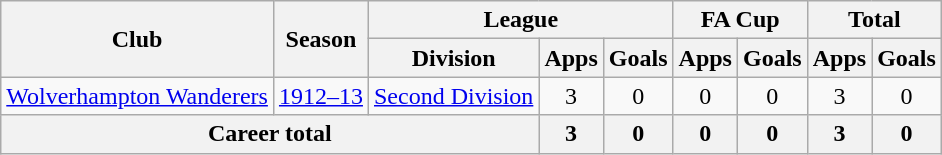<table class="wikitable" style="text-align: center;">
<tr>
<th rowspan=2>Club</th>
<th rowspan=2>Season</th>
<th colspan=3>League</th>
<th colspan=2>FA Cup</th>
<th colspan=2>Total</th>
</tr>
<tr>
<th>Division</th>
<th>Apps</th>
<th>Goals</th>
<th>Apps</th>
<th>Goals</th>
<th>Apps</th>
<th>Goals</th>
</tr>
<tr>
<td><a href='#'>Wolverhampton Wanderers</a></td>
<td><a href='#'>1912–13</a></td>
<td><a href='#'>Second Division</a></td>
<td>3</td>
<td>0</td>
<td>0</td>
<td>0</td>
<td>3</td>
<td>0</td>
</tr>
<tr>
<th colspan=3>Career total</th>
<th>3</th>
<th>0</th>
<th>0</th>
<th>0</th>
<th>3</th>
<th>0</th>
</tr>
</table>
